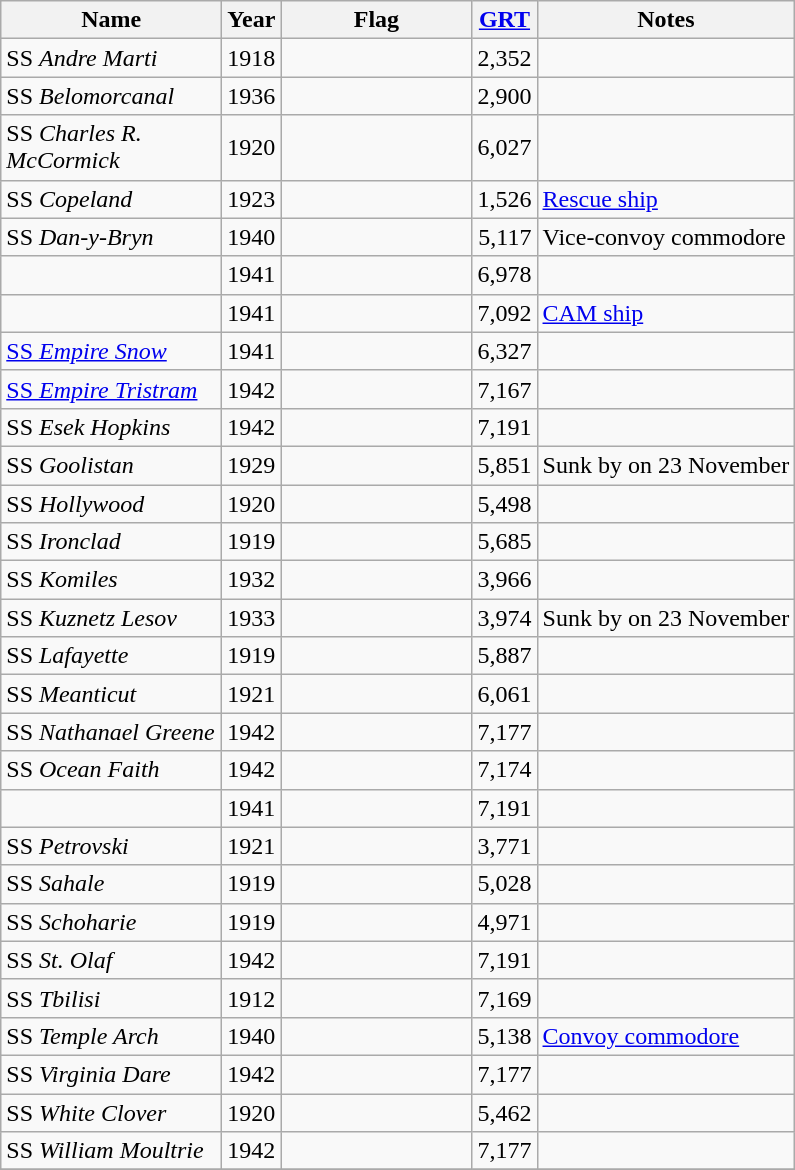<table class="wikitable sortable nowraplinks">
<tr>
<th scope="col" width="140px">Name</th>
<th scope="col" width="25px">Year</th>
<th scope="col" width="120px">Flag</th>
<th scope="col" width="25px"><a href='#'>GRT</a></th>
<th>Notes</th>
</tr>
<tr>
<td align="left">SS <em>Andre Marti</em></td>
<td align="left">1918</td>
<td align="left"></td>
<td align="right">2,352</td>
<td></td>
</tr>
<tr>
<td align="left">SS <em>Belomorcanal</em></td>
<td align="left">1936</td>
<td align="left"></td>
<td align="right">2,900</td>
<td></td>
</tr>
<tr>
<td align="left">SS <em>Charles R. McCormick</em></td>
<td align="left">1920</td>
<td align="left"></td>
<td align="right">6,027</td>
<td></td>
</tr>
<tr>
<td align="left">SS <em>Copeland</em></td>
<td align="left">1923</td>
<td align="left"></td>
<td align="right">1,526</td>
<td><a href='#'>Rescue ship</a></td>
</tr>
<tr>
<td align="left">SS <em>Dan-y-Bryn</em></td>
<td align="left">1940</td>
<td align="left"></td>
<td align="right">5,117</td>
<td>Vice-convoy commodore</td>
</tr>
<tr>
<td align="left"></td>
<td align="left">1941</td>
<td align="left"></td>
<td align="right">6,978</td>
<td></td>
</tr>
<tr>
<td align="left"></td>
<td align="left">1941</td>
<td align="left"></td>
<td align="right">7,092</td>
<td><a href='#'>CAM ship</a></td>
</tr>
<tr>
<td align="left"><a href='#'>SS <em>Empire Snow</em></a></td>
<td align="left">1941</td>
<td align="left"></td>
<td align="right">6,327</td>
<td></td>
</tr>
<tr>
<td align="left"><a href='#'>SS <em>Empire Tristram</em></a></td>
<td align="left">1942</td>
<td align="left"></td>
<td align="right">7,167</td>
<td></td>
</tr>
<tr>
<td align="left">SS <em>Esek Hopkins</em></td>
<td align="left">1942</td>
<td align="left"></td>
<td align="right">7,191</td>
<td></td>
</tr>
<tr>
<td align="left">SS <em>Goolistan</em></td>
<td align="left">1929</td>
<td align="left"></td>
<td align="right">5,851</td>
<td>Sunk by  on 23 November</td>
</tr>
<tr>
<td align="left">SS <em>Hollywood</em></td>
<td align="left">1920</td>
<td align="left"></td>
<td align="right">5,498</td>
<td></td>
</tr>
<tr>
<td align="left">SS <em>Ironclad</em></td>
<td align="left">1919</td>
<td align="left"></td>
<td align="right">5,685</td>
<td></td>
</tr>
<tr>
<td align="left">SS <em>Komiles</em></td>
<td align="left">1932</td>
<td align="left"></td>
<td align="right">3,966</td>
<td></td>
</tr>
<tr>
<td align="left">SS <em>Kuznetz Lesov</em></td>
<td align="left">1933</td>
<td align="left"></td>
<td align="right">3,974</td>
<td>Sunk by  on 23 November</td>
</tr>
<tr>
<td align="left">SS <em>Lafayette</em></td>
<td align="left">1919</td>
<td align="left"></td>
<td align="right">5,887</td>
<td></td>
</tr>
<tr>
<td align="left">SS <em>Meanticut</em></td>
<td align="left">1921</td>
<td align="left"></td>
<td align="right">6,061</td>
<td></td>
</tr>
<tr>
<td align="left">SS <em>Nathanael Greene</em></td>
<td align="left">1942</td>
<td align="left"></td>
<td align="right">7,177</td>
<td></td>
</tr>
<tr>
<td align="left">SS <em>Ocean Faith</em></td>
<td align="left">1942</td>
<td align="left"></td>
<td align="right">7,174</td>
<td></td>
</tr>
<tr>
<td align="left"></td>
<td align="left">1941</td>
<td align="left"></td>
<td align="right">7,191</td>
<td></td>
</tr>
<tr>
<td align="left">SS <em>Petrovski</em></td>
<td align="left">1921</td>
<td align="left"></td>
<td align="right">3,771</td>
<td></td>
</tr>
<tr>
<td align="left">SS <em>Sahale</em></td>
<td align="left">1919</td>
<td align="left"></td>
<td align="right">5,028</td>
<td></td>
</tr>
<tr>
<td align="left">SS <em>Schoharie</em></td>
<td align="left">1919</td>
<td align="left"></td>
<td align="right">4,971</td>
<td></td>
</tr>
<tr>
<td align="left">SS <em>St. Olaf</em></td>
<td align="left">1942</td>
<td align="left"></td>
<td align="right">7,191</td>
<td></td>
</tr>
<tr>
<td align="left">SS <em>Tbilisi</em></td>
<td align="left">1912</td>
<td align="left"></td>
<td align="right">7,169</td>
<td></td>
</tr>
<tr>
<td align="left">SS <em>Temple Arch</em></td>
<td align="left">1940</td>
<td align="left"></td>
<td align="right">5,138</td>
<td><a href='#'>Convoy commodore</a></td>
</tr>
<tr>
<td align="left">SS <em>Virginia Dare</em></td>
<td align="left">1942</td>
<td align="left"></td>
<td align="right">7,177</td>
<td></td>
</tr>
<tr>
<td align="left">SS <em>White Clover</em></td>
<td align="left">1920</td>
<td align="left"></td>
<td align="right">5,462</td>
<td></td>
</tr>
<tr>
<td align="left">SS <em>William Moultrie</em></td>
<td align="left">1942</td>
<td align="left"></td>
<td align="right">7,177</td>
<td></td>
</tr>
<tr>
</tr>
</table>
